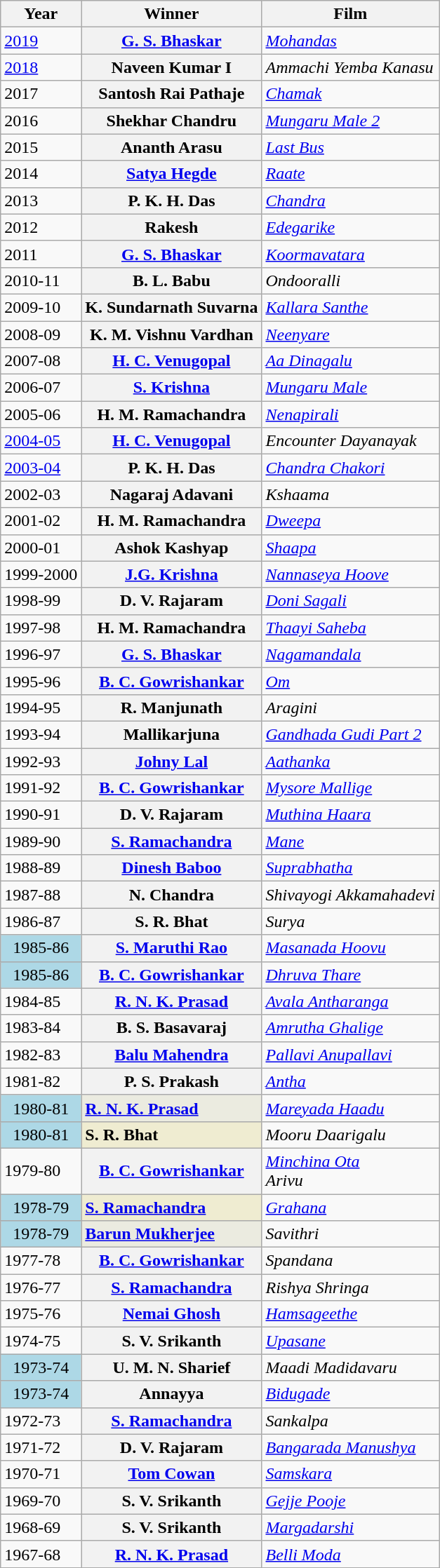<table class="wikitable sortable">
<tr>
<th>Year</th>
<th>Winner</th>
<th>Film</th>
</tr>
<tr>
<td><a href='#'>2019</a></td>
<th scopw="row"><a href='#'>G. S. Bhaskar</a></th>
<td><em><a href='#'>Mohandas</a></em></td>
</tr>
<tr>
<td><a href='#'>2018</a></td>
<th scope="row">Naveen Kumar I</th>
<td><em>Ammachi Yemba Kanasu</em></td>
</tr>
<tr>
<td>2017</td>
<th scope="row">Santosh Rai Pathaje</th>
<td><em><a href='#'>Chamak</a></em></td>
</tr>
<tr>
<td>2016</td>
<th scope="row"><strong>Shekhar Chandru</strong></th>
<td><em><a href='#'>Mungaru Male 2</a></em></td>
</tr>
<tr>
<td>2015</td>
<th scope="row"><strong>Ananth Arasu</strong></th>
<td><em><a href='#'>Last Bus</a></em></td>
</tr>
<tr>
<td>2014</td>
<th scope="row"><strong><a href='#'>Satya Hegde</a></strong></th>
<td><em><a href='#'>Raate</a></em></td>
</tr>
<tr>
<td>2013</td>
<th scope="row"><strong>P. K. H. Das</strong></th>
<td><em><a href='#'>Chandra</a></em></td>
</tr>
<tr>
<td>2012</td>
<th scope="row"><strong>Rakesh</strong></th>
<td><em><a href='#'>Edegarike</a></em></td>
</tr>
<tr>
<td>2011</td>
<th scope="row"><strong><a href='#'>G. S. Bhaskar</a></strong> </th>
<td><em><a href='#'>Koormavatara</a></em></td>
</tr>
<tr>
<td>2010-11</td>
<th scope="row"><strong>B. L. Babu</strong> </th>
<td><em>Ondooralli</em></td>
</tr>
<tr>
<td>2009-10</td>
<th scope="row"><strong>K. Sundarnath Suvarna</strong></th>
<td><em><a href='#'>Kallara Santhe</a></em></td>
</tr>
<tr>
<td>2008-09</td>
<th scope="row"><strong>K. M. Vishnu Vardhan</strong></th>
<td><em><a href='#'>Neenyare</a></em></td>
</tr>
<tr>
<td>2007-08</td>
<th scope="row"><strong><a href='#'>H. C. Venugopal</a></strong></th>
<td><em><a href='#'>Aa Dinagalu</a></em></td>
</tr>
<tr>
<td>2006-07</td>
<th scope="row"><strong><a href='#'>S. Krishna</a></strong> </th>
<td><em><a href='#'>Mungaru Male</a></em></td>
</tr>
<tr>
<td>2005-06</td>
<th scope="row"><strong>H. M. Ramachandra</strong> </th>
<td><em><a href='#'>Nenapirali</a></em></td>
</tr>
<tr>
<td><a href='#'>2004-05</a></td>
<th scope="row"><strong><a href='#'>H. C. Venugopal</a></strong> </th>
<td><em>Encounter Dayanayak</em></td>
</tr>
<tr>
<td><a href='#'>2003-04</a></td>
<th scope="row"><strong>P. K. H. Das</strong> </th>
<td><em><a href='#'>Chandra Chakori</a></em></td>
</tr>
<tr>
<td>2002-03</td>
<th scope="row"><strong>Nagaraj Adavani</strong> </th>
<td><em>Kshaama</em></td>
</tr>
<tr>
<td>2001-02</td>
<th scope="row"><strong>H. M. Ramachandra</strong></th>
<td><em><a href='#'>Dweepa</a></em></td>
</tr>
<tr>
<td>2000-01</td>
<th scope="row"><strong>Ashok Kashyap</strong> </th>
<td><em><a href='#'>Shaapa</a></em></td>
</tr>
<tr>
<td>1999-2000</td>
<th scope="row"><strong><a href='#'>J.G. Krishna</a></strong> </th>
<td><em><a href='#'>Nannaseya Hoove</a></em></td>
</tr>
<tr>
<td>1998-99</td>
<th scope="row"><strong>D. V. Rajaram</strong></th>
<td><em><a href='#'>Doni Sagali</a></em></td>
</tr>
<tr>
<td>1997-98</td>
<th scope="row"><strong>H. M. Ramachandra</strong> </th>
<td><em><a href='#'>Thaayi Saheba</a></em></td>
</tr>
<tr>
<td>1996-97</td>
<th scope="row"><strong><a href='#'>G. S. Bhaskar</a></strong></th>
<td><em><a href='#'>Nagamandala</a></em></td>
</tr>
<tr>
<td>1995-96</td>
<th scope="row"><strong><a href='#'>B. C. Gowrishankar</a></strong></th>
<td><em><a href='#'>Om</a></em></td>
</tr>
<tr>
<td>1994-95</td>
<th scope="row"><strong>R. Manjunath</strong></th>
<td><em>Aragini</em></td>
</tr>
<tr>
<td>1993-94</td>
<th scope="row"><strong>Mallikarjuna</strong></th>
<td><em><a href='#'>Gandhada Gudi Part 2</a></em></td>
</tr>
<tr>
<td>1992-93</td>
<th scope="row"><strong><a href='#'>Johny Lal</a></strong></th>
<td><em><a href='#'>Aathanka</a></em></td>
</tr>
<tr>
<td>1991-92</td>
<th scope="row"><strong><a href='#'>B. C. Gowrishankar</a></strong></th>
<td><em><a href='#'>Mysore Mallige</a></em></td>
</tr>
<tr>
<td>1990-91</td>
<th scope="row"><strong>D. V. Rajaram</strong></th>
<td><em><a href='#'>Muthina Haara</a></em></td>
</tr>
<tr>
<td>1989-90</td>
<th scope="row"><strong><a href='#'>S. Ramachandra</a></strong></th>
<td><em><a href='#'>Mane</a></em></td>
</tr>
<tr>
<td>1988-89</td>
<th scope="row"><strong><a href='#'>Dinesh Baboo</a></strong></th>
<td><em><a href='#'>Suprabhatha</a></em></td>
</tr>
<tr>
<td>1987-88</td>
<th scope="row"><strong>N. Chandra</strong></th>
<td><em>Shivayogi Akkamahadevi</em></td>
</tr>
<tr>
<td>1986-87</td>
<th scope="row"><strong>S. R. Bhat</strong></th>
<td><em>Surya</em></td>
</tr>
<tr>
<td style="background:#add8e6; text-align:center;">1985-86 </td>
<th scope="row"><strong><a href='#'>S. Maruthi Rao</a></strong></th>
<td><em><a href='#'>Masanada Hoovu</a></em></td>
</tr>
<tr>
<td style="background:#add8e6; text-align:center;">1985-86 </td>
<th scope="row"><strong><a href='#'>B. C. Gowrishankar</a></strong></th>
<td><em><a href='#'>Dhruva Thare</a></em></td>
</tr>
<tr>
<td>1984-85</td>
<th scope="row"><strong><a href='#'>R. N. K. Prasad</a> </strong></th>
<td><em><a href='#'>Avala Antharanga</a></em></td>
</tr>
<tr>
<td>1983-84</td>
<th scope="row"><strong>B. S. Basavaraj</strong></th>
<td><em><a href='#'>Amrutha Ghalige</a></em></td>
</tr>
<tr>
<td>1982-83</td>
<th scope="row"><strong><a href='#'>Balu Mahendra</a></strong></th>
<td><em><a href='#'>Pallavi Anupallavi</a></em></td>
</tr>
<tr>
<td>1981-82</td>
<th scope="row"><strong>P. S. Prakash</strong></th>
<td><em><a href='#'>Antha</a></em></td>
</tr>
<tr>
<td style="background:#add8e6; text-align:center;">1980-81 </td>
<td style="background-color:#EBEBE0"><strong><a href='#'>R. N. K. Prasad</a></strong></td>
<td><em><a href='#'>Mareyada Haadu</a></em></td>
</tr>
<tr>
<td style="background:#add8e6; text-align:center;">1980-81 </td>
<td style="background-color:#EFECD1"><strong>S. R. Bhat</strong></td>
<td><em>Mooru Daarigalu</em></td>
</tr>
<tr>
<td>1979-80 </td>
<th scope="row"><strong><a href='#'>B. C. Gowrishankar</a></strong></th>
<td><em><a href='#'>Minchina Ota</a></em> <br> <em>Arivu</em></td>
</tr>
<tr>
<td style="background:#add8e6; text-align:center;">1978-79 </td>
<td style="background-color:#EFECD1"><strong><a href='#'>S. Ramachandra</a></strong></td>
<td><em><a href='#'>Grahana</a></em></td>
</tr>
<tr>
<td style="background:#add8e6; text-align:center;">1978-79 </td>
<td style="background-color:#EBEBE0"><strong><a href='#'>Barun Mukherjee</a></strong></td>
<td><em>Savithri</em></td>
</tr>
<tr>
<td>1977-78</td>
<th scope="row"><strong><a href='#'>B. C. Gowrishankar</a></strong></th>
<td><em>Spandana</em></td>
</tr>
<tr>
<td>1976-77</td>
<th scope="row"><strong><a href='#'>S. Ramachandra</a></strong></th>
<td><em>Rishya Shringa</em></td>
</tr>
<tr>
<td>1975-76</td>
<th scope="row"><strong><a href='#'>Nemai Ghosh</a></strong></th>
<td><em><a href='#'>Hamsageethe</a></em></td>
</tr>
<tr>
<td>1974-75</td>
<th scope="row"><strong>S. V. Srikanth</strong></th>
<td><em><a href='#'>Upasane</a></em></td>
</tr>
<tr>
<td style="background:#add8e6; text-align:center;">1973-74 </td>
<th scope="row"><strong>U. M. N. Sharief</strong></th>
<td><em>Maadi Madidavaru</em></td>
</tr>
<tr>
<td style="background:#add8e6; text-align:center;">1973-74 </td>
<th scope="row"><strong>Annayya</strong></th>
<td><em><a href='#'>Bidugade</a></em></td>
</tr>
<tr>
<td>1972-73</td>
<th scope="row"><strong><a href='#'>S. Ramachandra</a></strong></th>
<td><em>Sankalpa</em></td>
</tr>
<tr>
<td>1971-72</td>
<th scope="row"><strong>D. V. Rajaram</strong></th>
<td><em><a href='#'>Bangarada Manushya</a></em></td>
</tr>
<tr>
<td>1970-71</td>
<th scope="row"><strong><a href='#'>Tom Cowan</a></strong></th>
<td><em><a href='#'>Samskara</a></em></td>
</tr>
<tr>
<td>1969-70</td>
<th scope="row"><strong>S. V. Srikanth</strong></th>
<td><em><a href='#'>Gejje Pooje</a></em></td>
</tr>
<tr>
<td>1968-69</td>
<th scope="row"><strong>S. V. Srikanth</strong></th>
<td><em><a href='#'>Margadarshi</a></em></td>
</tr>
<tr>
<td>1967-68</td>
<th scope="row"><strong><a href='#'>R. N. K. Prasad</a></strong></th>
<td><em><a href='#'>Belli Moda</a></em></td>
</tr>
<tr>
</tr>
</table>
